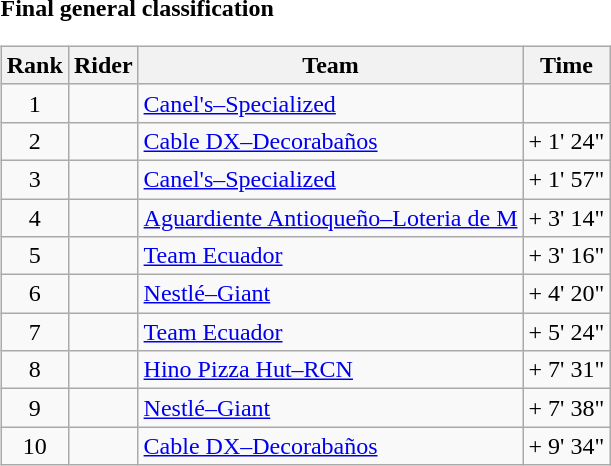<table>
<tr>
<td><strong>Final general classification</strong><br><table class="wikitable">
<tr>
<th scope="col">Rank</th>
<th scope="col">Rider</th>
<th scope="col">Team</th>
<th scope="col">Time</th>
</tr>
<tr>
<td style="text-align:center;">1</td>
<td> </td>
<td><a href='#'>Canel's–Specialized</a></td>
<td style="text-align:right;"></td>
</tr>
<tr>
<td style="text-align:center;">2</td>
<td></td>
<td><a href='#'>Cable DX–Decorabaños</a></td>
<td style="text-align:right;">+ 1' 24"</td>
</tr>
<tr>
<td style="text-align:center;">3</td>
<td></td>
<td><a href='#'>Canel's–Specialized</a></td>
<td style="text-align:right;">+ 1' 57"</td>
</tr>
<tr>
<td style="text-align:center;">4</td>
<td></td>
<td><a href='#'>Aguardiente Antioqueño–Loteria de M</a></td>
<td style="text-align:right;">+ 3' 14"</td>
</tr>
<tr>
<td style="text-align:center;">5</td>
<td></td>
<td><a href='#'>Team Ecuador</a></td>
<td style="text-align:right;">+ 3' 16"</td>
</tr>
<tr>
<td style="text-align:center;">6</td>
<td></td>
<td><a href='#'>Nestlé–Giant</a></td>
<td style="text-align:right;">+ 4' 20"</td>
</tr>
<tr>
<td style="text-align:center;">7</td>
<td> </td>
<td><a href='#'>Team Ecuador</a></td>
<td style="text-align:right;">+ 5' 24"</td>
</tr>
<tr>
<td style="text-align:center;">8</td>
<td></td>
<td><a href='#'>Hino Pizza Hut–RCN</a></td>
<td style="text-align:right;">+ 7' 31"</td>
</tr>
<tr>
<td style="text-align:center;">9</td>
<td></td>
<td><a href='#'>Nestlé–Giant</a></td>
<td style="text-align:right;">+ 7' 38"</td>
</tr>
<tr>
<td style="text-align:center;">10</td>
<td></td>
<td><a href='#'>Cable DX–Decorabaños</a></td>
<td style="text-align:right;">+ 9' 34"</td>
</tr>
</table>
</td>
</tr>
</table>
